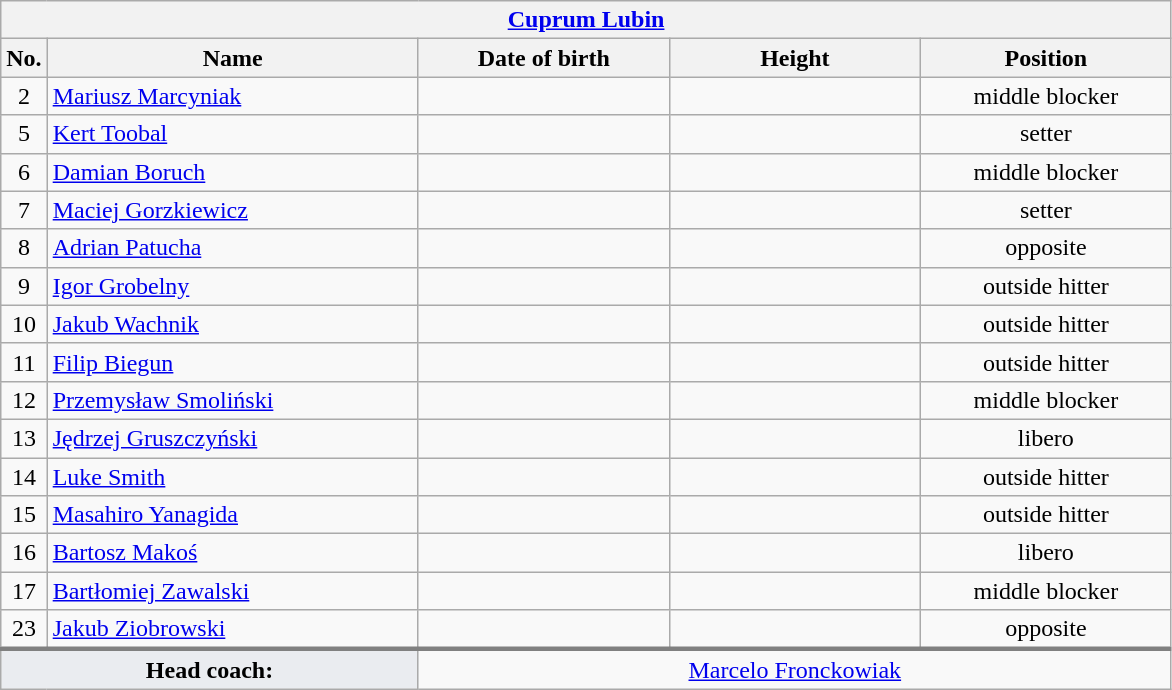<table class="wikitable collapsible collapsed" style="font-size:100%; text-align:center">
<tr>
<th colspan=5 style="width:30em"><a href='#'>Cuprum Lubin</a></th>
</tr>
<tr>
<th>No.</th>
<th style="width:15em">Name</th>
<th style="width:10em">Date of birth</th>
<th style="width:10em">Height</th>
<th style="width:10em">Position</th>
</tr>
<tr>
<td>2</td>
<td align=left> <a href='#'>Mariusz Marcyniak</a></td>
<td align=right></td>
<td></td>
<td>middle blocker</td>
</tr>
<tr>
<td>5</td>
<td align=left> <a href='#'>Kert Toobal</a></td>
<td align=right></td>
<td></td>
<td>setter</td>
</tr>
<tr>
<td>6</td>
<td align=left> <a href='#'>Damian Boruch</a></td>
<td align=right></td>
<td></td>
<td>middle blocker</td>
</tr>
<tr>
<td>7</td>
<td align=left> <a href='#'>Maciej Gorzkiewicz</a></td>
<td align=right></td>
<td></td>
<td>setter</td>
</tr>
<tr>
<td>8</td>
<td align=left> <a href='#'>Adrian Patucha</a></td>
<td align=right></td>
<td></td>
<td>opposite</td>
</tr>
<tr>
<td>9</td>
<td align=left> <a href='#'>Igor Grobelny</a></td>
<td align=right></td>
<td></td>
<td>outside hitter</td>
</tr>
<tr>
<td>10</td>
<td align=left> <a href='#'>Jakub Wachnik</a></td>
<td align=right></td>
<td></td>
<td>outside hitter</td>
</tr>
<tr>
<td>11</td>
<td align=left> <a href='#'>Filip Biegun</a></td>
<td align=right></td>
<td></td>
<td>outside hitter</td>
</tr>
<tr>
<td>12</td>
<td align=left> <a href='#'>Przemysław Smoliński</a></td>
<td align=right></td>
<td></td>
<td>middle blocker</td>
</tr>
<tr>
<td>13</td>
<td align=left> <a href='#'>Jędrzej Gruszczyński</a></td>
<td align=right></td>
<td></td>
<td>libero</td>
</tr>
<tr>
<td>14</td>
<td align=left> <a href='#'>Luke Smith</a></td>
<td align=right></td>
<td></td>
<td>outside hitter</td>
</tr>
<tr>
<td>15</td>
<td align=left> <a href='#'>Masahiro Yanagida</a></td>
<td align=right></td>
<td></td>
<td>outside hitter</td>
</tr>
<tr>
<td>16</td>
<td align=left> <a href='#'>Bartosz Makoś</a></td>
<td align=right></td>
<td></td>
<td>libero</td>
</tr>
<tr>
<td>17</td>
<td align=left> <a href='#'>Bartłomiej Zawalski</a></td>
<td align=right></td>
<td></td>
<td>middle blocker</td>
</tr>
<tr>
<td>23</td>
<td align=left> <a href='#'>Jakub Ziobrowski</a></td>
<td align=right></td>
<td></td>
<td>opposite</td>
</tr>
<tr style="border-top: 3px solid grey">
<td colspan=2 style="background:#EAECF0"><strong>Head coach:</strong></td>
<td colspan=3> <a href='#'>Marcelo Fronckowiak</a></td>
</tr>
</table>
